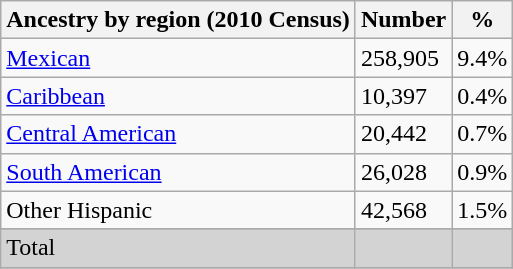<table class="wikitable sortable" style>
<tr>
<th>Ancestry by region (2010 Census)</th>
<th>Number</th>
<th>%</th>
</tr>
<tr>
<td><a href='#'>Mexican</a></td>
<td>258,905</td>
<td>9.4%</td>
</tr>
<tr>
<td><a href='#'>Caribbean</a></td>
<td>10,397</td>
<td>0.4%</td>
</tr>
<tr>
<td><a href='#'>Central American</a></td>
<td>20,442</td>
<td>0.7%</td>
</tr>
<tr>
<td><a href='#'>South American</a></td>
<td>26,028</td>
<td>0.9%</td>
</tr>
<tr>
<td>Other Hispanic</td>
<td>42,568</td>
<td>1.5%</td>
</tr>
<tr>
</tr>
<tr class="sortbottom" bgcolor="lightgrey">
<td>Total</td>
<td></td>
<td></td>
</tr>
<tr>
</tr>
</table>
